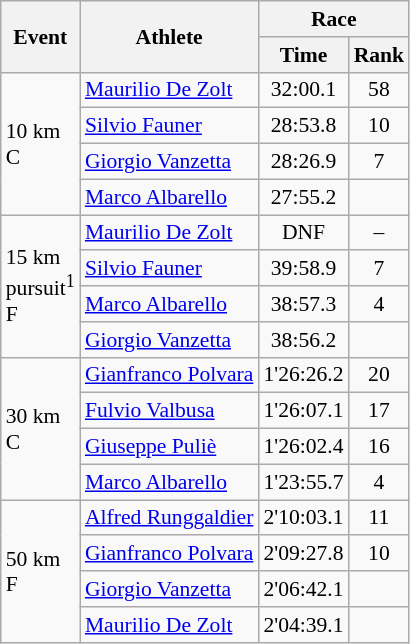<table class="wikitable" border="1" style="font-size:90%">
<tr>
<th rowspan=2>Event</th>
<th rowspan=2>Athlete</th>
<th colspan=2>Race</th>
</tr>
<tr>
<th>Time</th>
<th>Rank</th>
</tr>
<tr>
<td rowspan=4>10 km <br> C</td>
<td><a href='#'>Maurilio De Zolt</a></td>
<td align=center>32:00.1</td>
<td align=center>58</td>
</tr>
<tr>
<td><a href='#'>Silvio Fauner</a></td>
<td align=center>28:53.8</td>
<td align=center>10</td>
</tr>
<tr>
<td><a href='#'>Giorgio Vanzetta</a></td>
<td align=center>28:26.9</td>
<td align=center>7</td>
</tr>
<tr>
<td><a href='#'>Marco Albarello</a></td>
<td align=center>27:55.2</td>
<td align=center></td>
</tr>
<tr>
<td rowspan=4>15 km <br> pursuit<sup>1</sup> <br> F</td>
<td><a href='#'>Maurilio De Zolt</a></td>
<td align=center>DNF</td>
<td align=center>–</td>
</tr>
<tr>
<td><a href='#'>Silvio Fauner</a></td>
<td align=center>39:58.9</td>
<td align=center>7</td>
</tr>
<tr>
<td><a href='#'>Marco Albarello</a></td>
<td align=center>38:57.3</td>
<td align=center>4</td>
</tr>
<tr>
<td><a href='#'>Giorgio Vanzetta</a></td>
<td align=center>38:56.2</td>
<td align=center></td>
</tr>
<tr>
<td rowspan=4>30 km <br> C</td>
<td><a href='#'>Gianfranco Polvara</a></td>
<td align=center>1'26:26.2</td>
<td align=center>20</td>
</tr>
<tr>
<td><a href='#'>Fulvio Valbusa</a></td>
<td align=center>1'26:07.1</td>
<td align=center>17</td>
</tr>
<tr>
<td><a href='#'>Giuseppe Puliè</a></td>
<td align=center>1'26:02.4</td>
<td align=center>16</td>
</tr>
<tr>
<td><a href='#'>Marco Albarello</a></td>
<td align=center>1'23:55.7</td>
<td align=center>4</td>
</tr>
<tr>
<td rowspan=4>50 km <br> F</td>
<td><a href='#'>Alfred Runggaldier</a></td>
<td align=center>2'10:03.1</td>
<td align=center>11</td>
</tr>
<tr>
<td><a href='#'>Gianfranco Polvara</a></td>
<td align=center>2'09:27.8</td>
<td align=center>10</td>
</tr>
<tr>
<td><a href='#'>Giorgio Vanzetta</a></td>
<td align=center>2'06:42.1</td>
<td align=center></td>
</tr>
<tr>
<td><a href='#'>Maurilio De Zolt</a></td>
<td align=center>2'04:39.1</td>
<td align=center></td>
</tr>
</table>
